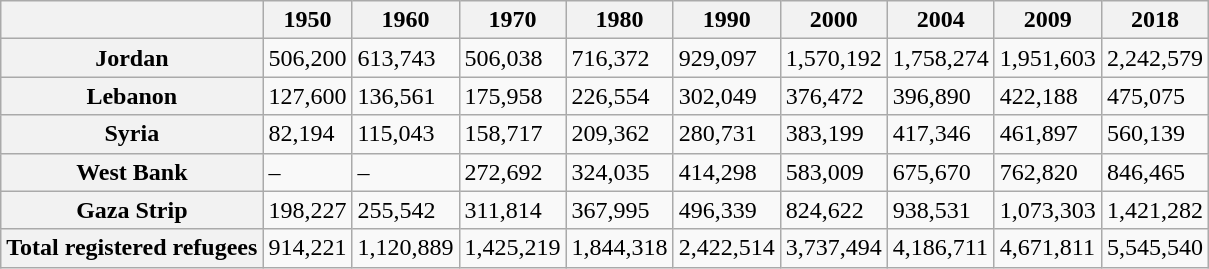<table class="wikitable sortable">
<tr>
<th></th>
<th>1950</th>
<th>1960</th>
<th>1970</th>
<th>1980</th>
<th>1990</th>
<th>2000</th>
<th>2004</th>
<th>2009</th>
<th>2018</th>
</tr>
<tr>
<th>Jordan</th>
<td>506,200</td>
<td>613,743</td>
<td>506,038</td>
<td>716,372</td>
<td>929,097</td>
<td>1,570,192</td>
<td>1,758,274</td>
<td>1,951,603</td>
<td>2,242,579</td>
</tr>
<tr>
<th>Lebanon</th>
<td>127,600</td>
<td>136,561</td>
<td>175,958</td>
<td>226,554</td>
<td>302,049</td>
<td>376,472</td>
<td>396,890</td>
<td>422,188</td>
<td>475,075</td>
</tr>
<tr>
<th>Syria</th>
<td>82,194</td>
<td>115,043</td>
<td>158,717</td>
<td>209,362</td>
<td>280,731</td>
<td>383,199</td>
<td>417,346</td>
<td>461,897</td>
<td>560,139</td>
</tr>
<tr>
<th>West Bank</th>
<td>–</td>
<td>–</td>
<td>272,692</td>
<td>324,035</td>
<td>414,298</td>
<td>583,009</td>
<td>675,670</td>
<td>762,820</td>
<td>846,465</td>
</tr>
<tr>
<th>Gaza Strip</th>
<td>198,227</td>
<td>255,542</td>
<td>311,814</td>
<td>367,995</td>
<td>496,339</td>
<td>824,622</td>
<td>938,531</td>
<td>1,073,303</td>
<td>1,421,282</td>
</tr>
<tr>
<th>Total registered refugees</th>
<td>914,221</td>
<td>1,120,889</td>
<td>1,425,219</td>
<td>1,844,318</td>
<td>2,422,514</td>
<td>3,737,494</td>
<td>4,186,711</td>
<td>4,671,811</td>
<td>5,545,540</td>
</tr>
</table>
